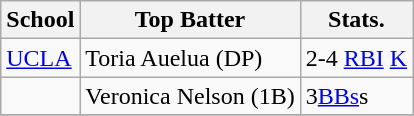<table class="wikitable">
<tr>
<th>School</th>
<th>Top Batter</th>
<th>Stats.</th>
</tr>
<tr>
<td><a href='#'>UCLA</a></td>
<td>Toria Auelua (DP)</td>
<td>2-4  <a href='#'>RBI</a>  <a href='#'>K</a></td>
</tr>
<tr>
<td></td>
<td>Veronica Nelson (1B)</td>
<td>3<a href='#'>BBs</a>s</td>
</tr>
<tr>
</tr>
</table>
